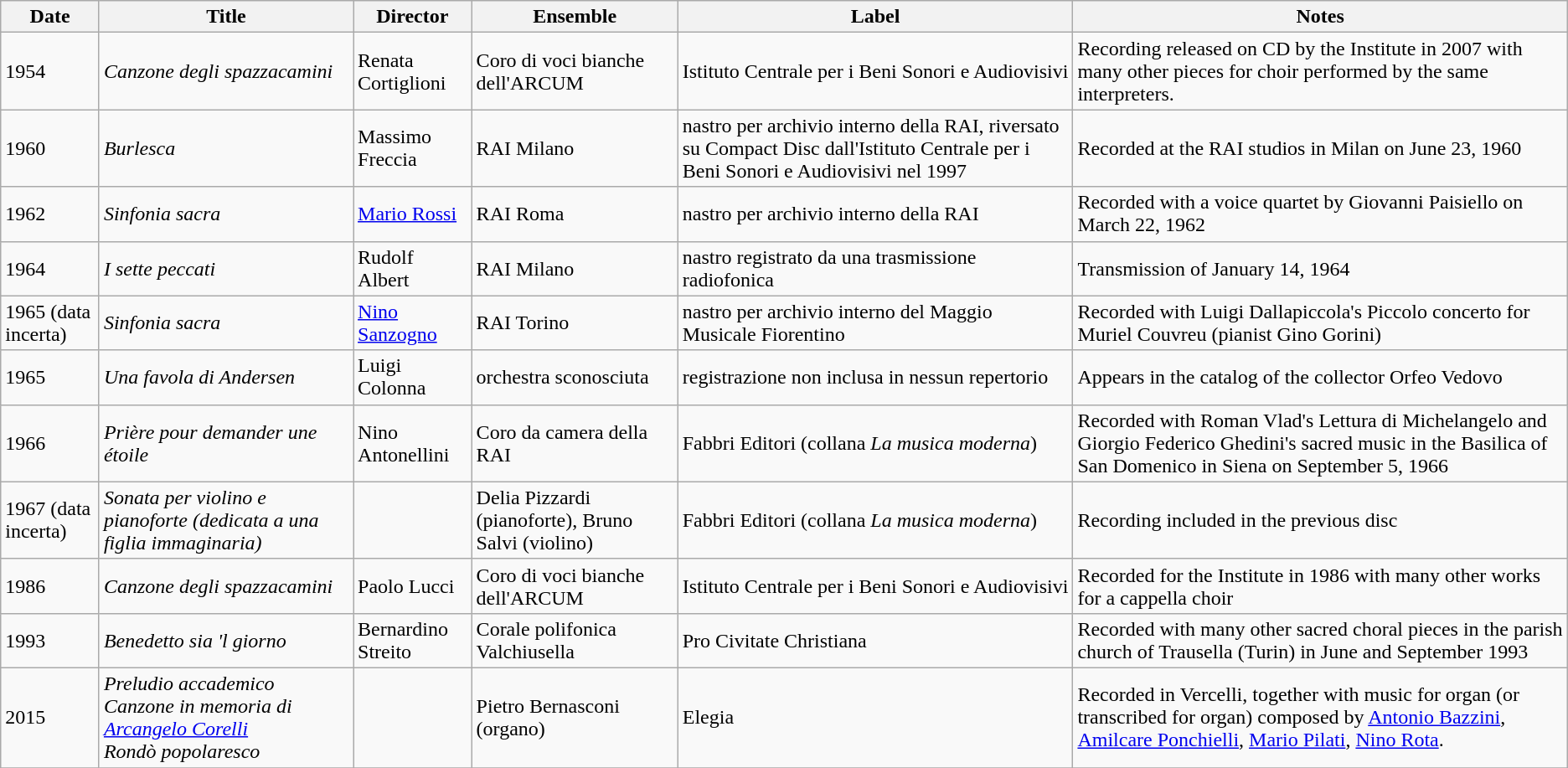<table class="wikitable sortable" border="1">
<tr>
<th bgcolor="ececec">Date</th>
<th bgcolor="ececec">Title</th>
<th bgcolor="ececec">Director</th>
<th bgcolor="ececec">Ensemble</th>
<th bgcolor="ececec">Label</th>
<th bgcolor="ececec">Notes</th>
</tr>
<tr>
<td>1954</td>
<td><em>Canzone degli spazzacamini</em></td>
<td>Renata Cortiglioni</td>
<td>Coro di voci bianche dell'ARCUM</td>
<td>Istituto Centrale per i Beni Sonori e Audiovisivi</td>
<td>Recording released on CD by the Institute in 2007 with many other pieces for choir performed by the same interpreters.</td>
</tr>
<tr>
<td>1960</td>
<td><em>Burlesca</em></td>
<td>Massimo Freccia</td>
<td>RAI Milano</td>
<td>nastro per archivio interno della RAI, riversato su Compact Disc dall'Istituto Centrale per i Beni Sonori e Audiovisivi nel 1997</td>
<td>Recorded at the RAI studios in Milan on June 23, 1960</td>
</tr>
<tr>
<td>1962</td>
<td><em>Sinfonia sacra</em></td>
<td><a href='#'>Mario Rossi</a></td>
<td>RAI Roma</td>
<td>nastro per archivio interno della RAI</td>
<td>Recorded with a voice quartet by Giovanni Paisiello on March 22, 1962</td>
</tr>
<tr>
<td>1964</td>
<td><em>I sette peccati</em></td>
<td>Rudolf Albert</td>
<td>RAI Milano</td>
<td>nastro registrato da una trasmissione radiofonica</td>
<td>Transmission of January 14, 1964</td>
</tr>
<tr>
<td>1965 (data incerta)</td>
<td><em>Sinfonia sacra</em></td>
<td><a href='#'>Nino Sanzogno</a></td>
<td>RAI Torino</td>
<td>nastro per archivio interno del Maggio Musicale Fiorentino</td>
<td>Recorded with Luigi Dallapiccola's Piccolo concerto for Muriel Couvreu (pianist Gino Gorini)</td>
</tr>
<tr>
<td>1965</td>
<td><em>Una favola di Andersen</em></td>
<td>Luigi Colonna</td>
<td>orchestra sconosciuta</td>
<td>registrazione non inclusa in nessun repertorio</td>
<td>Appears in the catalog of the collector Orfeo Vedovo</td>
</tr>
<tr>
<td>1966</td>
<td><em>Prière pour demander une étoile</em></td>
<td>Nino Antonellini</td>
<td>Coro da camera della RAI</td>
<td>Fabbri Editori (collana <em>La musica moderna</em>)</td>
<td>Recorded with Roman Vlad's Lettura di Michelangelo and Giorgio Federico Ghedini's sacred music in the Basilica of San Domenico in Siena on September 5, 1966</td>
</tr>
<tr>
<td>1967 (data incerta)</td>
<td><em>Sonata per violino e pianoforte (dedicata a una figlia immaginaria)</em></td>
<td></td>
<td>Delia Pizzardi (pianoforte), Bruno Salvi (violino)</td>
<td>Fabbri Editori (collana <em>La musica moderna</em>)</td>
<td>Recording included in the previous disc</td>
</tr>
<tr>
<td>1986</td>
<td><em>Canzone degli spazzacamini</em></td>
<td>Paolo Lucci</td>
<td>Coro di voci bianche dell'ARCUM</td>
<td>Istituto Centrale per i Beni Sonori e Audiovisivi</td>
<td>Recorded for the Institute in 1986 with many other works for a cappella choir</td>
</tr>
<tr>
<td>1993</td>
<td><em>Benedetto sia 'l giorno</em></td>
<td>Bernardino Streito</td>
<td>Corale polifonica Valchiusella</td>
<td>Pro Civitate Christiana</td>
<td>Recorded with many other sacred choral pieces in the parish church of Trausella (Turin) in June and September 1993</td>
</tr>
<tr>
<td>2015</td>
<td><em>Preludio accademico</em><br><em>Canzone in memoria di <a href='#'>Arcangelo Corelli</a></em><br><em>Rondò popolaresco</em></td>
<td></td>
<td>Pietro Bernasconi (organo)</td>
<td>Elegia</td>
<td>Recorded in Vercelli, together with music for organ (or transcribed for organ) composed by <a href='#'>Antonio Bazzini</a>, <a href='#'>Amilcare Ponchielli</a>, <a href='#'>Mario Pilati</a>, <a href='#'>Nino Rota</a>.</td>
</tr>
<tr>
</tr>
</table>
